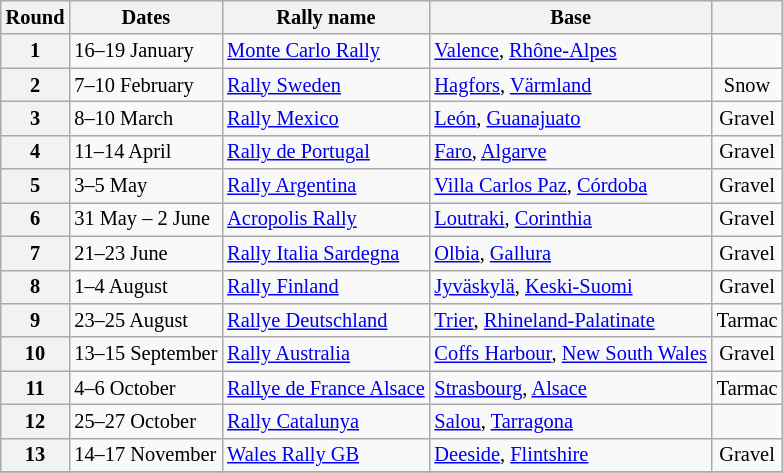<table class="wikitable" style="font-size: 85%">
<tr>
<th>Round</th>
<th>Dates</th>
<th>Rally name</th>
<th>Base</th>
<th></th>
</tr>
<tr>
<th>1</th>
<td>16–19 January</td>
<td> <a href='#'>Monte Carlo Rally</a></td>
<td><a href='#'>Valence</a>, <a href='#'>Rhône-Alpes</a></td>
<td align=center></td>
</tr>
<tr>
<th>2</th>
<td>7–10 February</td>
<td> <a href='#'>Rally Sweden</a></td>
<td><a href='#'>Hagfors</a>, <a href='#'>Värmland</a></td>
<td align=center>Snow</td>
</tr>
<tr>
<th>3</th>
<td>8–10 March</td>
<td> <a href='#'>Rally Mexico</a></td>
<td><a href='#'>León</a>, <a href='#'>Guanajuato</a></td>
<td align=center>Gravel</td>
</tr>
<tr>
<th>4</th>
<td>11–14 April</td>
<td> <a href='#'>Rally de Portugal</a></td>
<td><a href='#'>Faro</a>, <a href='#'>Algarve</a></td>
<td align=center>Gravel</td>
</tr>
<tr>
<th>5</th>
<td>3–5 May</td>
<td> <a href='#'>Rally Argentina</a></td>
<td><a href='#'>Villa Carlos Paz</a>, <a href='#'>Córdoba</a></td>
<td align=center>Gravel</td>
</tr>
<tr>
<th>6</th>
<td>31 May – 2 June</td>
<td> <a href='#'>Acropolis Rally</a></td>
<td><a href='#'>Loutraki</a>, <a href='#'>Corinthia</a></td>
<td align=center>Gravel</td>
</tr>
<tr>
<th>7</th>
<td>21–23 June</td>
<td> <a href='#'>Rally Italia Sardegna</a></td>
<td><a href='#'>Olbia</a>, <a href='#'>Gallura</a></td>
<td align=center>Gravel</td>
</tr>
<tr>
<th>8</th>
<td>1–4 August</td>
<td> <a href='#'>Rally Finland</a></td>
<td><a href='#'>Jyväskylä</a>, <a href='#'>Keski-Suomi</a></td>
<td align=center>Gravel</td>
</tr>
<tr>
<th>9</th>
<td>23–25 August</td>
<td> <a href='#'>Rallye Deutschland</a></td>
<td><a href='#'>Trier</a>, <a href='#'>Rhineland-Palatinate</a></td>
<td align=center>Tarmac</td>
</tr>
<tr>
<th>10</th>
<td nowrap>13–15 September</td>
<td> <a href='#'>Rally Australia</a></td>
<td nowrap><a href='#'>Coffs Harbour</a>, <a href='#'>New South Wales</a></td>
<td align=center>Gravel</td>
</tr>
<tr>
<th>11</th>
<td>4–6 October</td>
<td nowrap> <a href='#'>Rallye de France Alsace</a></td>
<td><a href='#'>Strasbourg</a>, <a href='#'>Alsace</a></td>
<td align=center>Tarmac</td>
</tr>
<tr>
<th>12</th>
<td>25–27 October</td>
<td> <a href='#'>Rally Catalunya</a></td>
<td><a href='#'>Salou</a>, <a href='#'>Tarragona</a></td>
<td align=center></td>
</tr>
<tr>
<th>13</th>
<td>14–17 November</td>
<td> <a href='#'>Wales Rally GB</a></td>
<td><a href='#'>Deeside</a>, <a href='#'>Flintshire</a></td>
<td align=center>Gravel</td>
</tr>
<tr>
</tr>
</table>
